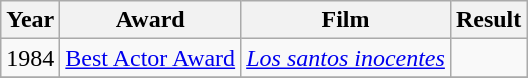<table class="wikitable sortable">
<tr>
<th>Year</th>
<th>Award</th>
<th>Film</th>
<th>Result</th>
</tr>
<tr>
<td>1984</td>
<td><a href='#'>Best Actor Award</a></td>
<td><em><a href='#'>Los santos inocentes</a></em></td>
<td></td>
</tr>
<tr>
</tr>
</table>
